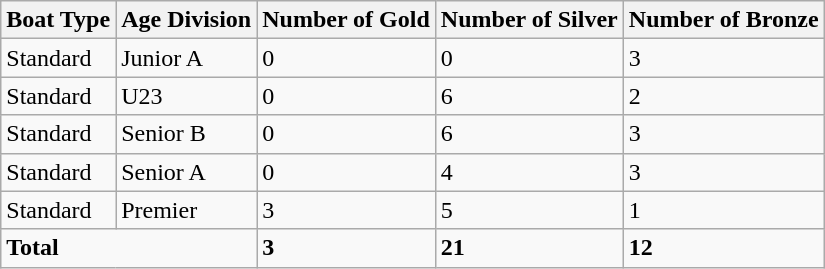<table class="wikitable sortable">
<tr>
<th>Boat Type</th>
<th>Age Division</th>
<th>Number of Gold</th>
<th>Number of Silver</th>
<th>Number of Bronze</th>
</tr>
<tr>
<td>Standard</td>
<td>Junior A</td>
<td>0</td>
<td>0</td>
<td>3</td>
</tr>
<tr>
<td>Standard</td>
<td>U23</td>
<td>0</td>
<td>6</td>
<td>2</td>
</tr>
<tr>
<td>Standard</td>
<td>Senior B</td>
<td>0</td>
<td>6</td>
<td>3</td>
</tr>
<tr>
<td>Standard</td>
<td>Senior A</td>
<td>0</td>
<td>4</td>
<td>3</td>
</tr>
<tr>
<td>Standard</td>
<td>Premier</td>
<td>3</td>
<td>5</td>
<td>1</td>
</tr>
<tr>
<td colspan="2"><strong>Total</strong></td>
<td><strong>3</strong></td>
<td><strong>21</strong></td>
<td><strong>12</strong></td>
</tr>
</table>
